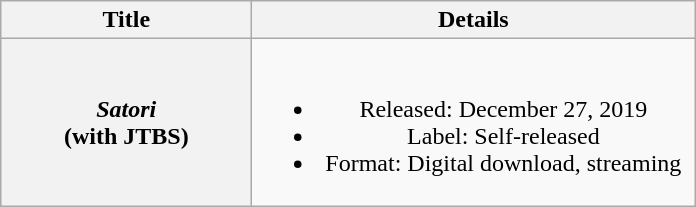<table class="wikitable plainrowheaders" style="text-align:center;">
<tr>
<th scope="col" style="width:10em;">Title</th>
<th scope="col" style="width:18em;">Details</th>
</tr>
<tr>
<th scope="row"><em>Satori</em><br>(with JTBS)</th>
<td><br><ul><li>Released: December 27, 2019</li><li>Label: Self-released</li><li>Format: Digital download, streaming</li></ul></td>
</tr>
</table>
